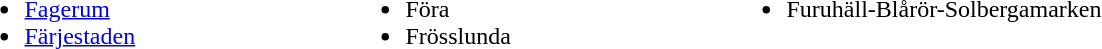<table class="" style="margin-bottom: 10px;">
<tr>
<td valign="top" width="250"><br><ul><li><a href='#'>Fagerum</a></li><li><a href='#'>Färjestaden</a></li></ul></td>
<td valign="top" width="250"><br><ul><li>Föra</li><li>Frösslunda</li></ul></td>
<td valign="top" width="250"><br><ul><li>Furuhäll-Blårör-Solbergamarken</li></ul></td>
</tr>
</table>
